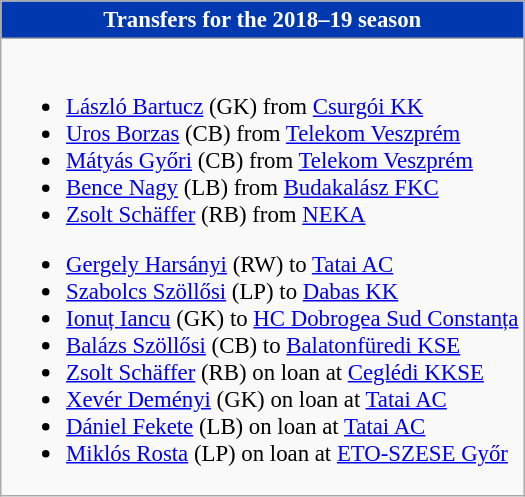<table class="wikitable collapsible collapsed" style="font-size:95%">
<tr>
<th style="color:#FFFFFF; background:#0038af"> <strong>Transfers for the 2018–19 season</strong></th>
</tr>
<tr>
<td><br>
<ul><li> <a href='#'>László Bartucz</a> (GK) from  <a href='#'>Csurgói KK</a></li><li> <a href='#'>Uros Borzas</a> (CB) from  <a href='#'>Telekom Veszprém</a></li><li> <a href='#'>Mátyás Győri</a> (CB) from  <a href='#'>Telekom Veszprém</a></li><li> <a href='#'>Bence Nagy</a> (LB) from  <a href='#'>Budakalász FKC</a></li><li> <a href='#'>Zsolt Schäffer</a> (RB) from  <a href='#'>NEKA</a></li></ul><ul><li> <a href='#'>Gergely Harsányi</a> (RW) to  <a href='#'>Tatai AC</a></li><li> <a href='#'>Szabolcs Szöllősi</a> (LP) to  <a href='#'>Dabas KK</a></li><li> <a href='#'>Ionuț Iancu</a> (GK) to  <a href='#'>HC Dobrogea Sud Constanța</a></li><li> <a href='#'>Balázs Szöllősi</a> (CB) to  <a href='#'>Balatonfüredi KSE</a></li><li> <a href='#'>Zsolt Schäffer</a> (RB) on loan at  <a href='#'>Ceglédi KKSE</a></li><li> <a href='#'>Xevér Deményi</a> (GK) on loan at  <a href='#'>Tatai AC</a></li><li> <a href='#'>Dániel Fekete</a> (LB) on loan at  <a href='#'>Tatai AC</a></li><li> <a href='#'>Miklós Rosta</a> (LP) on loan at  <a href='#'>ETO-SZESE Győr</a></li></ul></td>
</tr>
</table>
